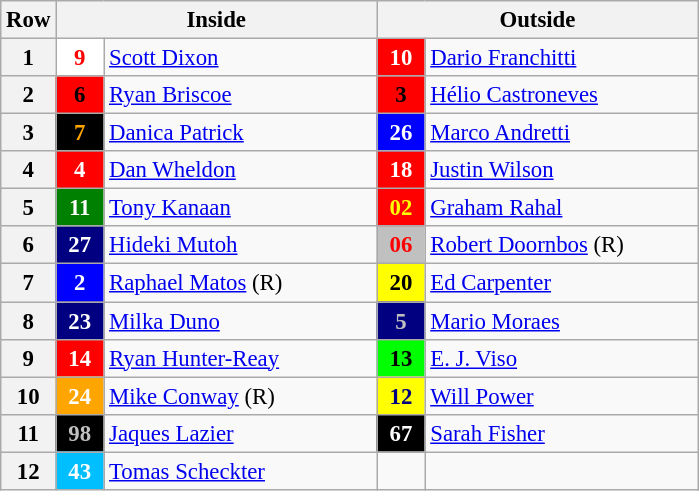<table class="wikitable" style="font-size: 95%;">
<tr>
<th>Row</th>
<th colspan=2>Inside</th>
<th colspan=2>Outside</th>
</tr>
<tr>
<th>1</th>
<td style="background:white; color:red;" align=center><strong>9</strong></td>
<td width="175"> <a href='#'>Scott Dixon</a></td>
<td style="background:red; color:white;" align="center" width="25"><strong>10</strong></td>
<td width="175"> <a href='#'>Dario Franchitti</a></td>
</tr>
<tr>
<th>2</th>
<td style="background:#FF0000; color:black;" align=center width="25"><strong>6</strong></td>
<td width="175"> <a href='#'>Ryan Briscoe</a></td>
<td style="background:#FF0000; color:black;" align="center" width="25"><strong>3</strong></td>
<td width="175"> <a href='#'>Hélio Castroneves</a></td>
</tr>
<tr>
<th>3</th>
<td style="background:black; color:orange;" align=center><strong>7</strong></td>
<td> <a href='#'>Danica Patrick</a></td>
<td style="background:blue; color:white;" align=center><strong>26</strong></td>
<td> <a href='#'>Marco Andretti</a></td>
</tr>
<tr>
<th>4</th>
<td style="background:red; color:white;" align=center><strong>4</strong></td>
<td> <a href='#'>Dan Wheldon</a></td>
<td style="background:red; color:white;" align=center><strong>18</strong></td>
<td> <a href='#'>Justin Wilson</a></td>
</tr>
<tr>
<th>5</th>
<td style="background:green; color:white;" align=center><strong>11</strong></td>
<td> <a href='#'>Tony Kanaan</a></td>
<td style="background:red; color:yellow;" align="center"><strong>02</strong></td>
<td> <a href='#'>Graham Rahal</a></td>
</tr>
<tr>
<th>6</th>
<td style="background:navy; color:white;" align=center><strong>27</strong></td>
<td nowrap> <a href='#'>Hideki Mutoh</a></td>
<td style="background:silver; color:red;" align=center><strong>06</strong></td>
<td> <a href='#'>Robert Doornbos</a> (R)</td>
</tr>
<tr>
<th>7</th>
<td style="background:blue; color:white;" align=center><strong>2</strong></td>
<td> <a href='#'>Raphael Matos</a> (R)</td>
<td style="background:yellow; color:black;" align=center><strong>20</strong></td>
<td nowrap> <a href='#'>Ed Carpenter</a></td>
</tr>
<tr>
<th>8</th>
<td style="background:navy; color:white;" align=center><strong>23</strong></td>
<td> <a href='#'>Milka Duno</a></td>
<td style="background:navy; color:silver;" align=center><strong>5</strong></td>
<td> <a href='#'>Mario Moraes</a></td>
</tr>
<tr>
<th>9</th>
<td style="background:red; color:white;" align=center><strong>14</strong></td>
<td> <a href='#'>Ryan Hunter-Reay</a></td>
<td style="background:lime; color:black;" align=center><strong>13</strong></td>
<td> <a href='#'>E. J. Viso</a></td>
</tr>
<tr>
<th>10</th>
<td style="background:orange; color:white;" align=center><strong>24</strong></td>
<td> <a href='#'>Mike Conway</a> (R)</td>
<td style="background:yellow; color:navy;" align=center width="25"><strong>12</strong></td>
<td width="175"> <a href='#'>Will Power</a></td>
</tr>
<tr>
<th>11</th>
<td style="background:black; color:silver;" align=center><strong>98</strong></td>
<td> <a href='#'>Jaques Lazier</a></td>
<td style="background:black; color:white;" align=center><strong>67</strong></td>
<td> <a href='#'>Sarah Fisher</a></td>
</tr>
<tr>
<th>12</th>
<td style="background:DeepSkyBlue; color:white;" align=center><strong>43</strong></td>
<td> <a href='#'>Tomas Scheckter</a></td>
<td></td>
<td></td>
</tr>
</table>
